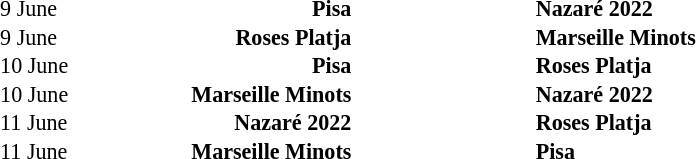<table>
<tr style="vertical-align:top">
<td style="min-width:44em;" width=50%><br></td>
<td style="min-width:36em;"><br><table width=100%  style="font-size:92%; font-weight:bold; white-space: nowrap" cellspacing=0>
<tr>
<td width=8% rowspan=7></td>
<td width=10% height=15></td>
<td width=3% rowspan=7></td>
<td width=28%></td>
<td width=3% rowspan=7></td>
<td width=15%></td>
<td width=3% rowspan=7></td>
<td width=28%></td>
<td width=2% rowspan=7></td>
</tr>
<tr>
<td style="font-weight:normal">9 June</td>
<td align=right>Pisa </td>
<td align=center></td>
<td align=left> Nazaré 2022</td>
</tr>
<tr>
<td style="font-weight:normal">9 June</td>
<td align=right>Roses Platja </td>
<td align=center></td>
<td align=left> Marseille Minots</td>
</tr>
<tr>
<td style="font-weight:normal">10 June</td>
<td align=right>Pisa </td>
<td align=center></td>
<td align=left> Roses Platja</td>
</tr>
<tr>
<td style="font-weight:normal">10 June</td>
<td align=right>Marseille Minots </td>
<td align=center></td>
<td align=left> Nazaré 2022</td>
</tr>
<tr>
<td style="font-weight:normal">11 June</td>
<td align=right>Nazaré 2022 </td>
<td align=center></td>
<td align=left> Roses Platja</td>
</tr>
<tr>
<td style="font-weight:normal">11 June</td>
<td align=right>Marseille Minots </td>
<td align=center></td>
<td align=left> Pisa</td>
</tr>
</table>
</td>
</tr>
</table>
